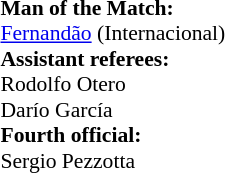<table width=50% style="font-size: 90%">
<tr>
<td><br><strong>Man of the Match:</strong>
<br> <a href='#'>Fernandão</a> (Internacional)<br><strong>Assistant referees:</strong>
<br> Rodolfo Otero
<br> Darío García
<br><strong>Fourth official:</strong>
<br> Sergio Pezzotta</td>
</tr>
</table>
